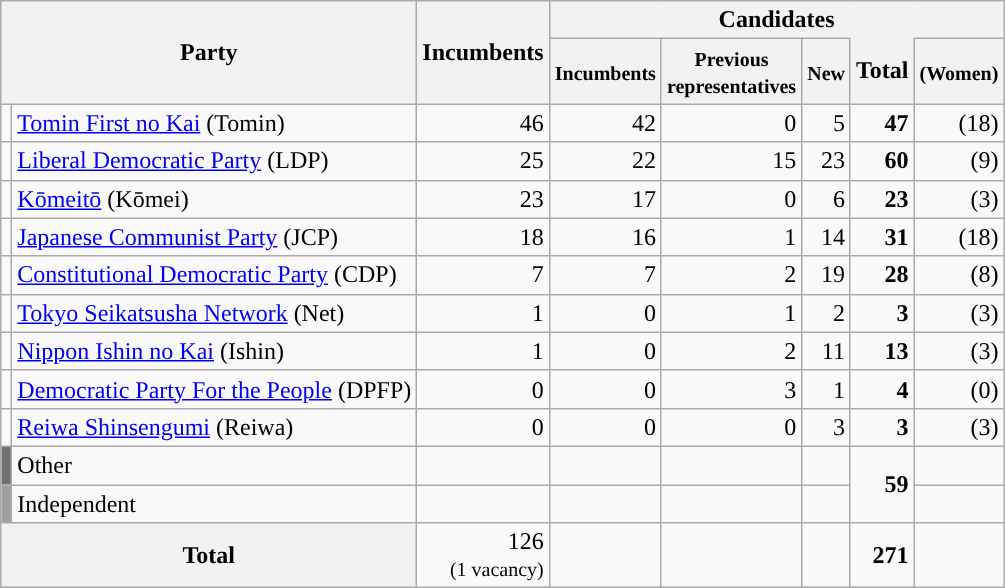<table class="wikitable">
<tr>
<th colspan="2" rowspan="2">Party</th>
<th rowspan="2">Incumbents</th>
<th colspan="5">Candidates</th>
</tr>
<tr>
<th><small>Incumbents</small></th>
<th><small>Previous</small><br><small>representatives</small></th>
<th><small>New</small></th>
<th style="border-top:hidden">Total</th>
<th><small>(Women)</small></th>
</tr>
<tr align="right">
<td style="background-color:"></td>
<td align="left"><a href='#'>Tomin First no Kai</a> (Tomin)</td>
<td>46</td>
<td>42</td>
<td>0</td>
<td>5</td>
<td><strong>47</strong></td>
<td>(18)</td>
</tr>
<tr align="right">
<td style="background-color:"></td>
<td align="left"><a href='#'>Liberal Democratic Party</a> (LDP)</td>
<td>25</td>
<td>22</td>
<td>15</td>
<td>23</td>
<td><strong>60</strong></td>
<td>(9)</td>
</tr>
<tr align="right">
<td style="background-color:"></td>
<td align="left"><a href='#'>Kōmeitō</a> (Kōmei)</td>
<td>23</td>
<td>17</td>
<td>0</td>
<td>6</td>
<td><strong>23</strong></td>
<td>(3)</td>
</tr>
<tr align="right">
<td style="background-color:"></td>
<td align="left"><a href='#'>Japanese Communist Party</a> (JCP)</td>
<td>18</td>
<td>16</td>
<td>1</td>
<td>14</td>
<td><strong>31</strong></td>
<td>(18)</td>
</tr>
<tr align="right">
<td style="background-color:"></td>
<td align="left"><a href='#'>Constitutional Democratic Party</a> (CDP)</td>
<td>7</td>
<td>7</td>
<td>2</td>
<td>19</td>
<td><strong>28</strong></td>
<td>(8)</td>
</tr>
<tr align="right">
<td style="background-color:"></td>
<td align="left"><a href='#'>Tokyo Seikatsusha Network</a> (Net)</td>
<td>1</td>
<td>0</td>
<td>1</td>
<td>2</td>
<td><strong>3</strong></td>
<td>(3)</td>
</tr>
<tr align="right">
<td style="background-color:"></td>
<td align="left"><a href='#'>Nippon Ishin no Kai</a> (Ishin)</td>
<td>1</td>
<td>0</td>
<td>2</td>
<td>11</td>
<td><strong>13</strong></td>
<td>(3)</td>
</tr>
<tr align="right">
<td style="background-color:"></td>
<td align="left"><a href='#'>Democratic Party For the People</a> (DPFP)</td>
<td>0</td>
<td>0</td>
<td>3</td>
<td>1</td>
<td><strong>4</strong></td>
<td>(0)</td>
</tr>
<tr align="right">
<td style="background-color:"></td>
<td align="left"><a href='#'>Reiwa Shinsengumi</a> (Reiwa)</td>
<td>0</td>
<td>0</td>
<td>0</td>
<td>3</td>
<td><strong>3</strong></td>
<td>(3)</td>
</tr>
<tr align="right">
<td style="background-color: #707070;"></td>
<td align="left">Other</td>
<td></td>
<td></td>
<td></td>
<td></td>
<td rowspan="2"><strong>59</strong></td>
<td></td>
</tr>
<tr align="right">
<td style="background-color: #A0A0A0;"></td>
<td align="left">Independent</td>
<td></td>
<td></td>
<td></td>
<td></td>
<td></td>
</tr>
<tr align="right">
<th colspan="2">Total</th>
<td>126<br><small>(1 vacancy)</small></td>
<td></td>
<td></td>
<td></td>
<td><strong>271</strong></td>
<td></td>
</tr>
</table>
